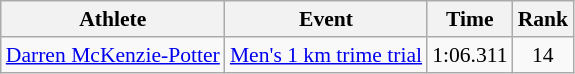<table class=wikitable style="font-size:90%;">
<tr>
<th>Athlete</th>
<th>Event</th>
<th>Time</th>
<th>Rank</th>
</tr>
<tr align=center>
<td align=left><a href='#'>Darren McKenzie-Potter</a></td>
<td align=left><a href='#'>Men's 1 km trime trial</a></td>
<td>1:06.311</td>
<td>14</td>
</tr>
</table>
